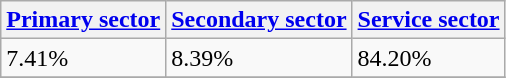<table class="wikitable" border="1">
<tr>
<th><a href='#'>Primary sector</a></th>
<th><a href='#'>Secondary sector</a></th>
<th><a href='#'>Service sector</a></th>
</tr>
<tr>
<td>7.41%</td>
<td>8.39%</td>
<td>84.20%</td>
</tr>
<tr>
</tr>
</table>
